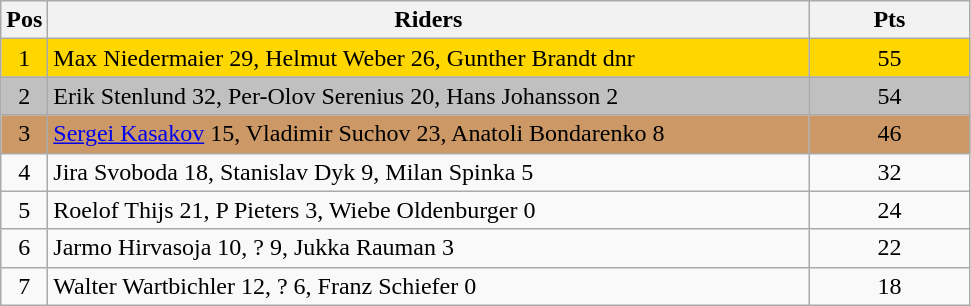<table class="wikitable" style="font-size: 100%">
<tr>
<th width=20>Pos</th>
<th width=500>Riders</th>
<th width=100>Pts</th>
</tr>
<tr align=center style="background-color: gold;">
<td>1</td>
<td align="left"> Max Niedermaier 29, Helmut Weber 26, Gunther Brandt dnr</td>
<td>55</td>
</tr>
<tr align=center style="background-color: silver;">
<td>2</td>
<td align="left"> Erik Stenlund 32, Per-Olov Serenius 20, Hans Johansson 2</td>
<td>54</td>
</tr>
<tr align=center style="background-color: #cc9966;">
<td>3</td>
<td align="left"> <a href='#'>Sergei Kasakov</a> 15, Vladimir Suchov 23, Anatoli Bondarenko 8</td>
<td>46</td>
</tr>
<tr align=center>
<td>4</td>
<td align="left"> Jira Svoboda 18, Stanislav Dyk 9, Milan Spinka 5</td>
<td>32</td>
</tr>
<tr align=center>
<td>5</td>
<td align="left"> Roelof Thijs 21, P Pieters 3, Wiebe Oldenburger 0</td>
<td>24</td>
</tr>
<tr align=center>
<td>6</td>
<td align="left"> Jarmo Hirvasoja 10, ? 9, Jukka Rauman 3</td>
<td>22</td>
</tr>
<tr align=center>
<td>7</td>
<td align="left"> Walter Wartbichler 12, ? 6, Franz Schiefer 0</td>
<td>18</td>
</tr>
</table>
